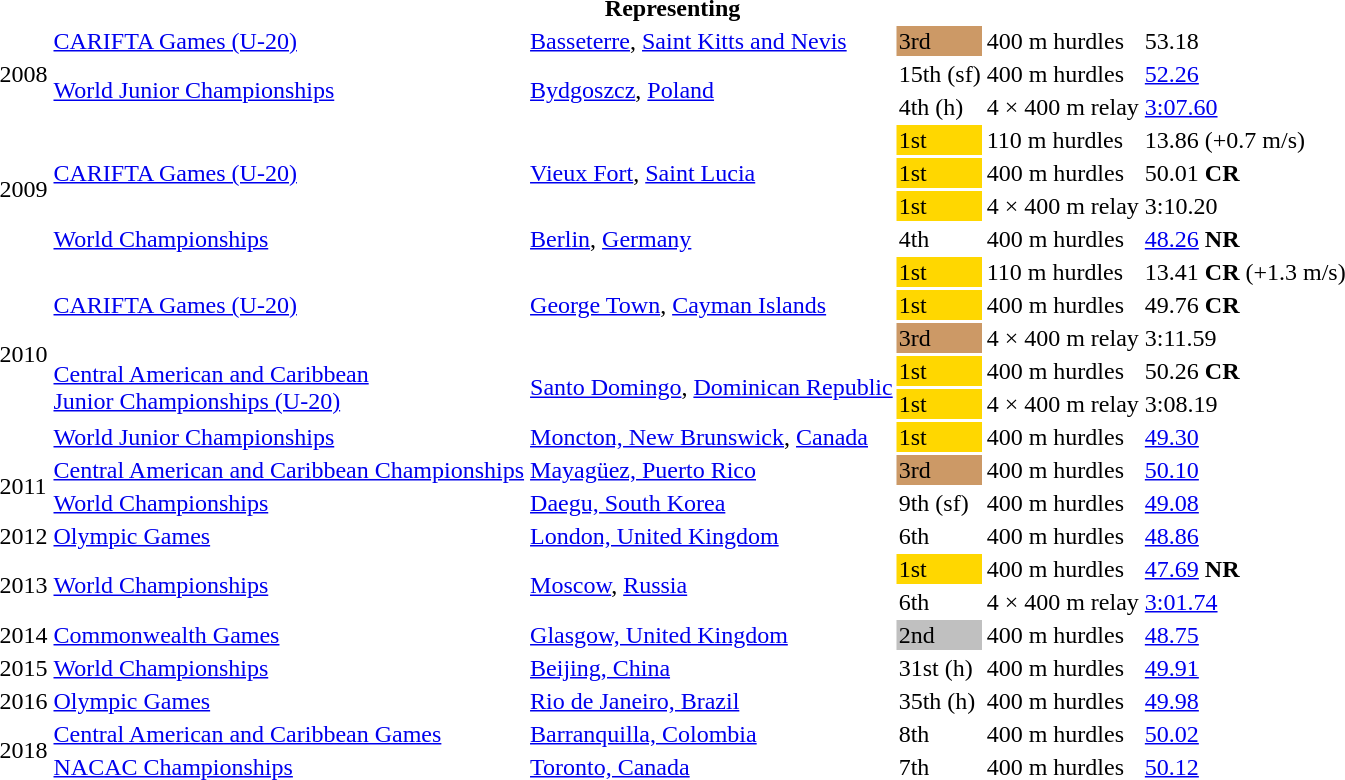<table>
<tr>
<th colspan="6">Representing </th>
</tr>
<tr>
<td rowspan = "3">2008</td>
<td><a href='#'>CARIFTA Games (U-20)</a></td>
<td><a href='#'>Basseterre</a>, <a href='#'>Saint Kitts and Nevis</a></td>
<td bgcolor=cc9966>3rd</td>
<td>400 m hurdles</td>
<td>53.18</td>
</tr>
<tr>
<td rowspan = "2"><a href='#'>World Junior Championships</a></td>
<td rowspan = "2"><a href='#'>Bydgoszcz</a>, <a href='#'>Poland</a></td>
<td>15th (sf)</td>
<td>400 m hurdles</td>
<td><a href='#'>52.26</a></td>
</tr>
<tr>
<td>4th (h)</td>
<td>4 × 400 m relay</td>
<td><a href='#'>3:07.60</a></td>
</tr>
<tr>
<td rowspan = "4">2009</td>
<td rowspan = "3"><a href='#'>CARIFTA Games (U-20)</a></td>
<td rowspan = "3"><a href='#'>Vieux Fort</a>, <a href='#'>Saint Lucia</a></td>
<td bgcolor=gold>1st</td>
<td>110 m hurdles</td>
<td>13.86 (+0.7 m/s)</td>
</tr>
<tr>
<td bgcolor=gold>1st</td>
<td>400 m hurdles</td>
<td>50.01 <strong>CR</strong></td>
</tr>
<tr>
<td bgcolor=gold>1st</td>
<td>4 × 400 m relay</td>
<td>3:10.20</td>
</tr>
<tr>
<td><a href='#'>World Championships</a></td>
<td><a href='#'>Berlin</a>, <a href='#'>Germany</a></td>
<td>4th</td>
<td>400 m hurdles</td>
<td><a href='#'>48.26</a> <strong>NR</strong></td>
</tr>
<tr>
<td rowspan = "6">2010</td>
<td rowspan = "3"><a href='#'>CARIFTA Games (U-20)</a></td>
<td rowspan = "3"><a href='#'>George Town</a>, <a href='#'>Cayman Islands</a></td>
<td bgcolor=gold>1st</td>
<td>110 m hurdles</td>
<td>13.41 <strong>CR</strong> (+1.3 m/s)</td>
</tr>
<tr>
<td bgcolor=gold>1st</td>
<td>400 m hurdles</td>
<td>49.76 <strong>CR</strong></td>
</tr>
<tr>
<td bgcolor=cc9966>3rd</td>
<td>4 × 400 m relay</td>
<td>3:11.59</td>
</tr>
<tr>
<td rowspan = "2"><a href='#'>Central American and Caribbean<br>Junior Championships (U-20)</a></td>
<td rowspan = "2"><a href='#'>Santo Domingo</a>, <a href='#'>Dominican Republic</a></td>
<td bgcolor=gold>1st</td>
<td>400 m hurdles</td>
<td>50.26 <strong>CR</strong></td>
</tr>
<tr>
<td bgcolor=gold>1st</td>
<td>4 × 400 m relay</td>
<td>3:08.19</td>
</tr>
<tr>
<td><a href='#'>World Junior Championships</a></td>
<td><a href='#'>Moncton, New Brunswick</a>, <a href='#'>Canada</a></td>
<td bgcolor=gold>1st</td>
<td>400 m hurdles</td>
<td><a href='#'>49.30</a></td>
</tr>
<tr>
<td rowspan=2>2011</td>
<td><a href='#'>Central American and Caribbean Championships</a></td>
<td><a href='#'>Mayagüez, Puerto Rico</a></td>
<td bgcolor=cc9966>3rd</td>
<td>400 m hurdles</td>
<td><a href='#'>50.10</a></td>
</tr>
<tr>
<td><a href='#'>World Championships</a></td>
<td><a href='#'>Daegu, South Korea</a></td>
<td>9th (sf)</td>
<td>400 m hurdles</td>
<td><a href='#'>49.08</a></td>
</tr>
<tr>
<td>2012</td>
<td><a href='#'>Olympic Games</a></td>
<td><a href='#'>London, United Kingdom</a></td>
<td>6th</td>
<td>400 m hurdles</td>
<td><a href='#'>48.86</a></td>
</tr>
<tr>
<td rowspan = "2">2013</td>
<td rowspan = "2"><a href='#'>World Championships</a></td>
<td rowspan = "2"><a href='#'>Moscow</a>, <a href='#'>Russia</a></td>
<td bgcolor="gold">1st</td>
<td>400 m hurdles</td>
<td><a href='#'>47.69</a> <strong>NR</strong></td>
</tr>
<tr>
<td>6th</td>
<td>4 × 400 m relay</td>
<td><a href='#'>3:01.74</a></td>
</tr>
<tr>
<td>2014</td>
<td><a href='#'>Commonwealth Games</a></td>
<td><a href='#'>Glasgow, United Kingdom</a></td>
<td bgcolor="silver">2nd</td>
<td>400 m hurdles</td>
<td><a href='#'>48.75</a></td>
</tr>
<tr>
<td>2015</td>
<td><a href='#'>World Championships</a></td>
<td><a href='#'>Beijing, China</a></td>
<td>31st (h)</td>
<td>400 m hurdles</td>
<td><a href='#'>49.91</a></td>
</tr>
<tr>
<td>2016</td>
<td><a href='#'>Olympic Games</a></td>
<td><a href='#'>Rio de Janeiro, Brazil</a></td>
<td>35th (h)</td>
<td>400 m hurdles</td>
<td><a href='#'>49.98</a></td>
</tr>
<tr>
<td rowspan=2>2018</td>
<td><a href='#'>Central American and Caribbean Games</a></td>
<td><a href='#'>Barranquilla, Colombia</a></td>
<td>8th</td>
<td>400 m hurdles</td>
<td><a href='#'>50.02</a></td>
</tr>
<tr>
<td><a href='#'>NACAC Championships</a></td>
<td><a href='#'>Toronto, Canada</a></td>
<td>7th</td>
<td>400 m hurdles</td>
<td><a href='#'>50.12</a></td>
</tr>
</table>
